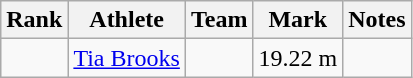<table class="wikitable sortable">
<tr>
<th>Rank</th>
<th>Athlete</th>
<th>Team</th>
<th>Mark</th>
<th>Notes</th>
</tr>
<tr>
<td align=center></td>
<td><a href='#'>Tia Brooks</a></td>
<td></td>
<td>19.22 m</td>
<td></td>
</tr>
</table>
